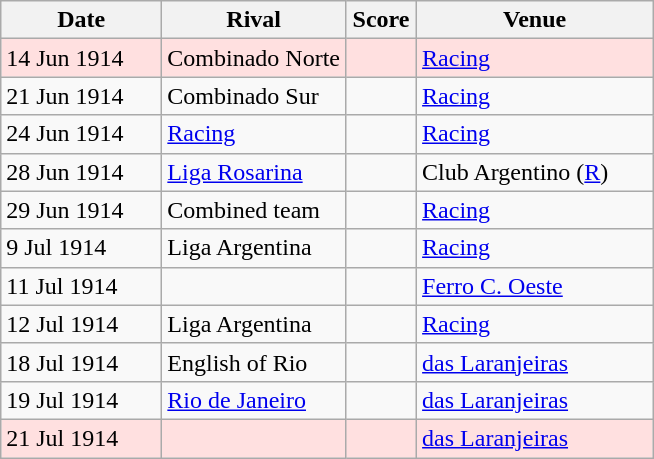<table class="wikitable sortable">
<tr>
<th width=100px>Date</th>
<th width=>Rival</th>
<th width=40px>Score</th>
<th width=150px>Venue</th>
</tr>
<tr style="background:#ffe0e0">
<td>14 Jun 1914</td>
<td> Combinado Norte</td>
<td></td>
<td><a href='#'>Racing</a></td>
</tr>
<tr>
<td>21 Jun 1914</td>
<td> Combinado Sur</td>
<td></td>
<td><a href='#'>Racing</a></td>
</tr>
<tr>
<td>24 Jun 1914</td>
<td> <a href='#'>Racing</a></td>
<td></td>
<td><a href='#'>Racing</a></td>
</tr>
<tr>
<td>28 Jun 1914</td>
<td> <a href='#'>Liga Rosarina</a></td>
<td></td>
<td>Club Argentino (<a href='#'>R</a>)</td>
</tr>
<tr>
<td>29 Jun 1914</td>
<td> Combined team</td>
<td></td>
<td><a href='#'>Racing</a></td>
</tr>
<tr>
<td>9 Jul 1914</td>
<td> Liga Argentina</td>
<td></td>
<td><a href='#'>Racing</a></td>
</tr>
<tr>
<td>11 Jul 1914</td>
<td> </td>
<td></td>
<td><a href='#'>Ferro C. Oeste</a></td>
</tr>
<tr>
<td>12 Jul 1914</td>
<td> Liga Argentina</td>
<td></td>
<td><a href='#'>Racing</a></td>
</tr>
<tr>
<td>18 Jul 1914</td>
<td> English of Rio</td>
<td></td>
<td><a href='#'>das Laranjeiras</a></td>
</tr>
<tr>
<td>19 Jul 1914</td>
<td> <a href='#'>Rio de Janeiro</a></td>
<td></td>
<td><a href='#'>das Laranjeiras</a></td>
</tr>
<tr style="background:#ffe0e0">
<td>21 Jul 1914</td>
<td></td>
<td></td>
<td><a href='#'>das Laranjeiras</a></td>
</tr>
</table>
